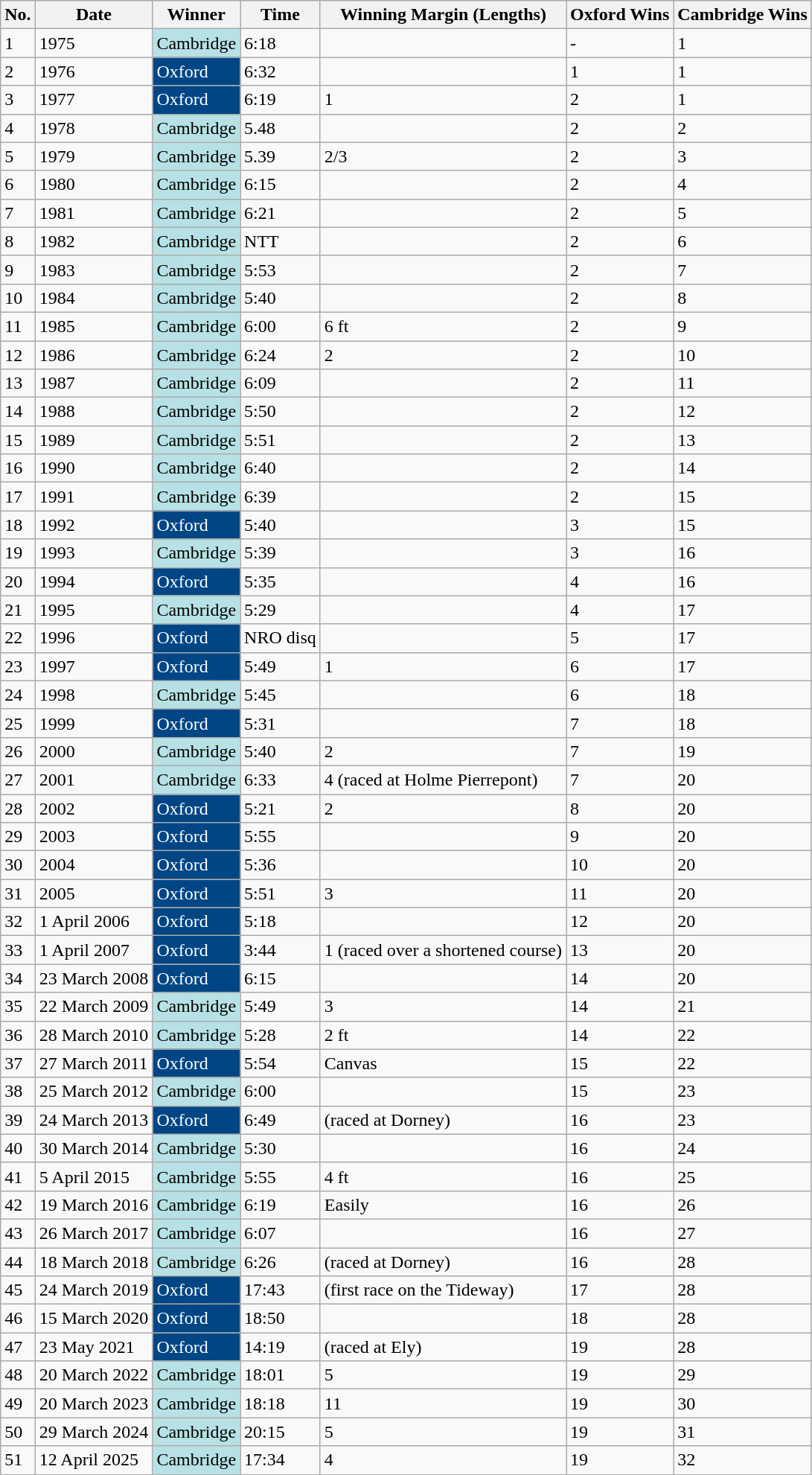<table class="wikitable sortable" style="border-collapse: collapse;">
<tr>
<th>No.</th>
<th>Date</th>
<th>Winner</th>
<th>Time</th>
<th>Winning Margin (Lengths)</th>
<th>Oxford Wins</th>
<th>Cambridge Wins</th>
</tr>
<tr>
<td>1</td>
<td>1975</td>
<td style="background:#B7E1E4; color:#000;">Cambridge</td>
<td>6:18</td>
<td></td>
<td>-</td>
<td>1</td>
</tr>
<tr>
<td>2</td>
<td>1976</td>
<td style="background:#004685; color:#FFF;">Oxford</td>
<td>6:32</td>
<td></td>
<td>1</td>
<td>1</td>
</tr>
<tr>
<td>3</td>
<td>1977</td>
<td style="background:#004685; color:#FFF;">Oxford</td>
<td>6:19</td>
<td>1</td>
<td>2</td>
<td>1</td>
</tr>
<tr>
<td>4</td>
<td>1978</td>
<td style="background:#B7E1E4; color:#000;">Cambridge</td>
<td>5.48</td>
<td></td>
<td>2</td>
<td>2</td>
</tr>
<tr>
<td>5</td>
<td>1979</td>
<td style="background:#B7E1E4; color:#000;">Cambridge</td>
<td>5.39</td>
<td>2/3</td>
<td>2</td>
<td>3</td>
</tr>
<tr>
<td>6</td>
<td>1980</td>
<td style="background:#B7E1E4; color:#000;">Cambridge</td>
<td>6:15</td>
<td></td>
<td>2</td>
<td>4</td>
</tr>
<tr>
<td>7</td>
<td>1981</td>
<td style="background:#B7E1E4; color:#000;">Cambridge</td>
<td>6:21</td>
<td></td>
<td>2</td>
<td>5</td>
</tr>
<tr>
<td>8</td>
<td>1982</td>
<td style="background:#B7E1E4; color:#000;">Cambridge</td>
<td>NTT</td>
<td></td>
<td>2</td>
<td>6</td>
</tr>
<tr>
<td>9</td>
<td>1983</td>
<td style="background:#B7E1E4; color:#000;">Cambridge</td>
<td>5:53</td>
<td></td>
<td>2</td>
<td>7</td>
</tr>
<tr>
<td>10</td>
<td>1984</td>
<td style="background:#B7E1E4; color:#000;">Cambridge</td>
<td>5:40</td>
<td></td>
<td>2</td>
<td>8</td>
</tr>
<tr>
<td>11</td>
<td>1985</td>
<td style="background:#B7E1E4; color:#000;">Cambridge</td>
<td>6:00</td>
<td>6 ft</td>
<td>2</td>
<td>9</td>
</tr>
<tr>
<td>12</td>
<td>1986</td>
<td style="background:#B7E1E4; color:#000;">Cambridge</td>
<td>6:24</td>
<td>2</td>
<td>2</td>
<td>10</td>
</tr>
<tr>
<td>13</td>
<td>1987</td>
<td style="background:#B7E1E4; color:#000;">Cambridge</td>
<td>6:09</td>
<td></td>
<td>2</td>
<td>11</td>
</tr>
<tr>
<td>14</td>
<td>1988</td>
<td style="background:#B7E1E4; color:#000;">Cambridge</td>
<td>5:50</td>
<td></td>
<td>2</td>
<td>12</td>
</tr>
<tr>
<td>15</td>
<td>1989</td>
<td style="background:#B7E1E4; color:#000;">Cambridge</td>
<td>5:51</td>
<td></td>
<td>2</td>
<td>13</td>
</tr>
<tr>
<td>16</td>
<td>1990</td>
<td style="background:#B7E1E4; color:#000;">Cambridge</td>
<td>6:40</td>
<td></td>
<td>2</td>
<td>14</td>
</tr>
<tr>
<td>17</td>
<td>1991</td>
<td style="background:#B7E1E4; color:#000;">Cambridge</td>
<td>6:39</td>
<td></td>
<td>2</td>
<td>15</td>
</tr>
<tr>
<td>18</td>
<td>1992</td>
<td style="background:#004685; color:#FFF;">Oxford</td>
<td>5:40</td>
<td></td>
<td>3</td>
<td>15</td>
</tr>
<tr>
<td>19</td>
<td>1993</td>
<td style="background:#B7E1E4; color:#000;">Cambridge</td>
<td>5:39</td>
<td></td>
<td>3</td>
<td>16</td>
</tr>
<tr>
<td>20</td>
<td>1994</td>
<td style="background:#004685; color:#FFF;">Oxford</td>
<td>5:35</td>
<td></td>
<td>4</td>
<td>16</td>
</tr>
<tr>
<td>21</td>
<td>1995</td>
<td style="background:#B7E1E4; color:#000;">Cambridge</td>
<td>5:29</td>
<td></td>
<td>4</td>
<td>17</td>
</tr>
<tr>
<td>22</td>
<td>1996</td>
<td style="background:#004685; color:#FFF;">Oxford</td>
<td>NRO disq</td>
<td></td>
<td>5</td>
<td>17</td>
</tr>
<tr>
<td>23</td>
<td>1997</td>
<td style="background:#004685; color:#FFF;">Oxford</td>
<td>5:49</td>
<td>1</td>
<td>6</td>
<td>17</td>
</tr>
<tr>
<td>24</td>
<td>1998</td>
<td style="background:#B7E1E4; color:#000;">Cambridge</td>
<td>5:45</td>
<td></td>
<td>6</td>
<td>18</td>
</tr>
<tr>
<td>25</td>
<td>1999</td>
<td style="background:#004685; color:#FFF;">Oxford</td>
<td>5:31</td>
<td></td>
<td>7</td>
<td>18</td>
</tr>
<tr>
<td>26</td>
<td>2000</td>
<td style="background:#B7E1E4; color:#000;">Cambridge</td>
<td>5:40</td>
<td>2</td>
<td>7</td>
<td>19</td>
</tr>
<tr>
<td>27</td>
<td>2001</td>
<td style="background:#B7E1E4; color:#000;">Cambridge</td>
<td>6:33</td>
<td>4 (raced at Holme Pierrepont)</td>
<td>7</td>
<td>20</td>
</tr>
<tr>
<td>28</td>
<td>2002</td>
<td style="background:#004685; color:#FFF;">Oxford</td>
<td>5:21</td>
<td>2</td>
<td>8</td>
<td>20</td>
</tr>
<tr>
<td>29</td>
<td>2003</td>
<td style="background:#004685; color:#FFF;">Oxford</td>
<td>5:55</td>
<td></td>
<td>9</td>
<td>20</td>
</tr>
<tr>
<td>30</td>
<td>2004</td>
<td style="background:#004685; color:#FFF;">Oxford</td>
<td>5:36</td>
<td></td>
<td>10</td>
<td>20</td>
</tr>
<tr>
<td>31</td>
<td>2005</td>
<td style="background:#004685; color:#FFF;">Oxford</td>
<td>5:51</td>
<td>3</td>
<td>11</td>
<td>20</td>
</tr>
<tr>
<td>32</td>
<td>1 April 2006</td>
<td style="background:#004685; color:#FFF;">Oxford</td>
<td>5:18</td>
<td></td>
<td>12</td>
<td>20</td>
</tr>
<tr>
<td>33</td>
<td>1 April 2007</td>
<td style="background:#004685; color:#FFF;">Oxford</td>
<td>3:44</td>
<td>1 (raced over a shortened course)</td>
<td>13</td>
<td>20</td>
</tr>
<tr>
<td>34</td>
<td>23 March 2008</td>
<td style="background:#004685; color:#FFF;">Oxford</td>
<td>6:15</td>
<td></td>
<td>14</td>
<td>20</td>
</tr>
<tr>
<td>35</td>
<td>22 March 2009</td>
<td style="background:#B7E1E4; color:#000;">Cambridge</td>
<td>5:49</td>
<td>3</td>
<td>14</td>
<td>21</td>
</tr>
<tr>
<td>36</td>
<td>28 March 2010</td>
<td style="background:#B7E1E4; color:#000;">Cambridge</td>
<td>5:28</td>
<td>2 ft</td>
<td>14</td>
<td>22</td>
</tr>
<tr>
<td>37</td>
<td>27 March 2011</td>
<td style="background:#004685; color:#FFF;">Oxford</td>
<td>5:54</td>
<td>Canvas</td>
<td>15</td>
<td>22</td>
</tr>
<tr>
<td>38</td>
<td>25 March 2012</td>
<td style="background:#B7E1E4; color:#000;">Cambridge</td>
<td>6:00</td>
<td></td>
<td>15</td>
<td>23</td>
</tr>
<tr>
<td>39</td>
<td>24 March 2013</td>
<td style="background:#004685; color:#FFF;">Oxford</td>
<td>6:49</td>
<td> (raced at Dorney)</td>
<td>16</td>
<td>23</td>
</tr>
<tr>
<td>40</td>
<td>30 March 2014</td>
<td style="background:#B7E1E4; color:#000;">Cambridge</td>
<td>5:30</td>
<td></td>
<td>16</td>
<td>24</td>
</tr>
<tr>
<td>41</td>
<td>5 April 2015</td>
<td style="background:#B7E1E4; color:#000;">Cambridge</td>
<td>5:55</td>
<td>4 ft</td>
<td>16</td>
<td>25</td>
</tr>
<tr>
<td>42</td>
<td>19 March 2016</td>
<td style="background:#B7E1E4; color:#000;">Cambridge</td>
<td>6:19</td>
<td>Easily</td>
<td>16</td>
<td>26</td>
</tr>
<tr>
<td>43</td>
<td>26 March 2017</td>
<td style="background:#B7E1E4; color:#000;">Cambridge</td>
<td>6:07</td>
<td></td>
<td>16</td>
<td>27</td>
</tr>
<tr>
<td>44</td>
<td>18 March 2018</td>
<td style="background:#B7E1E4; color:#000;">Cambridge</td>
<td>6:26</td>
<td> (raced at Dorney)</td>
<td>16</td>
<td>28</td>
</tr>
<tr>
<td>45</td>
<td>24 March 2019</td>
<td style="background:#004685; color:#FFF;">Oxford</td>
<td>17:43</td>
<td> (first race on the Tideway)</td>
<td>17</td>
<td>28</td>
</tr>
<tr>
<td>46</td>
<td>15 March 2020</td>
<td style="background:#004685; color:#FFF;">Oxford</td>
<td>18:50</td>
<td></td>
<td>18</td>
<td>28</td>
</tr>
<tr>
<td>47</td>
<td>23 May 2021</td>
<td style="background:#004685; color:#FFF;">Oxford</td>
<td>14:19</td>
<td> (raced at Ely)</td>
<td>19</td>
<td>28</td>
</tr>
<tr>
<td>48</td>
<td>20 March 2022</td>
<td style="background:#B7E1E4; color:#000;">Cambridge</td>
<td>18:01</td>
<td>5</td>
<td>19</td>
<td>29</td>
</tr>
<tr>
<td>49</td>
<td>20 March 2023</td>
<td style="background:#B7E1E4; color:#000;">Cambridge</td>
<td>18:18</td>
<td>11</td>
<td>19</td>
<td>30</td>
</tr>
<tr>
<td>50</td>
<td>29 March 2024</td>
<td style="background:#B7E1E4; color:#000;">Cambridge</td>
<td>20:15</td>
<td>5</td>
<td>19</td>
<td>31</td>
</tr>
<tr>
<td>51</td>
<td>12 April 2025</td>
<td style="background:#B7E1E4; color:#000;">Cambridge</td>
<td>17:34</td>
<td>4</td>
<td>19</td>
<td>32</td>
</tr>
</table>
